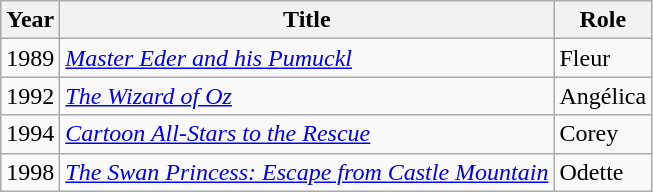<table class="wikitable sortable">
<tr>
<th>Year</th>
<th>Title</th>
<th>Role</th>
</tr>
<tr>
<td>1989</td>
<td><em><a href='#'>Master Eder and his Pumuckl</a></em></td>
<td>Fleur</td>
</tr>
<tr>
<td>1992</td>
<td><em><a href='#'>The Wizard of Oz</a></em></td>
<td>Angélica</td>
</tr>
<tr>
<td>1994</td>
<td><em><a href='#'>Cartoon All-Stars to the Rescue</a></em></td>
<td>Corey</td>
</tr>
<tr>
<td>1998</td>
<td><em><a href='#'>The Swan Princess: Escape from Castle Mountain</a></em></td>
<td>Odette</td>
</tr>
</table>
